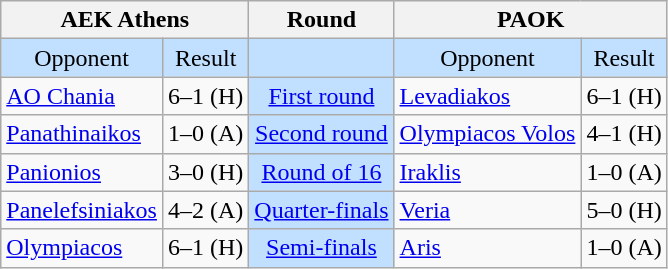<table class="wikitable" style="text-align:center">
<tr>
<th colspan="2">AEK Athens</th>
<th>Round</th>
<th colspan="2">PAOK</th>
</tr>
<tr style="background:#C1E0FF">
<td>Opponent</td>
<td>Result</td>
<td></td>
<td>Opponent</td>
<td>Result</td>
</tr>
<tr>
<td style="text-align:left"><a href='#'>AO Chania</a></td>
<td>6–1 (H)</td>
<td style="background:#C1E0FF"><a href='#'>First round</a></td>
<td style="text-align:left"><a href='#'>Levadiakos</a></td>
<td>6–1 (H)</td>
</tr>
<tr>
<td style="text-align:left"><a href='#'>Panathinaikos</a></td>
<td>1–0 (A)</td>
<td style="background:#C1E0FF"><a href='#'>Second round</a></td>
<td style="text-align:left"><a href='#'>Olympiacos Volos</a></td>
<td>4–1 (H)</td>
</tr>
<tr>
<td style="text-align:left"><a href='#'>Panionios</a></td>
<td>3–0 (H)</td>
<td style="background:#C1E0FF"><a href='#'>Round of 16</a></td>
<td style="text-align:left"><a href='#'>Iraklis</a></td>
<td>1–0 (A)</td>
</tr>
<tr>
<td style="text-align:left"><a href='#'>Panelefsiniakos</a></td>
<td>4–2 (A)</td>
<td style="background:#C1E0FF"><a href='#'>Quarter-finals</a></td>
<td style="text-align:left"><a href='#'>Veria</a></td>
<td>5–0 (H)</td>
</tr>
<tr>
<td style="text-align:left"><a href='#'>Olympiacos</a></td>
<td>6–1 (H)</td>
<td style="background:#C1E0FF"><a href='#'>Semi-finals</a></td>
<td style="text-align:left"><a href='#'>Aris</a></td>
<td>1–0  (A)</td>
</tr>
</table>
